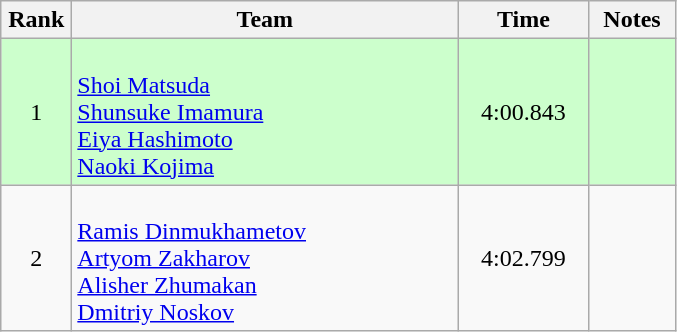<table class=wikitable style="text-align:center">
<tr>
<th width=40>Rank</th>
<th width=250>Team</th>
<th width=80>Time</th>
<th width=50>Notes</th>
</tr>
<tr bgcolor="ccffcc">
<td>1</td>
<td align=left><br><a href='#'>Shoi Matsuda</a><br><a href='#'>Shunsuke Imamura</a><br><a href='#'>Eiya Hashimoto</a><br><a href='#'>Naoki Kojima</a></td>
<td>4:00.843</td>
<td></td>
</tr>
<tr>
<td>2</td>
<td align=left><br><a href='#'>Ramis Dinmukhametov</a><br><a href='#'>Artyom Zakharov</a><br><a href='#'>Alisher Zhumakan</a><br><a href='#'>Dmitriy Noskov</a></td>
<td>4:02.799</td>
<td></td>
</tr>
</table>
